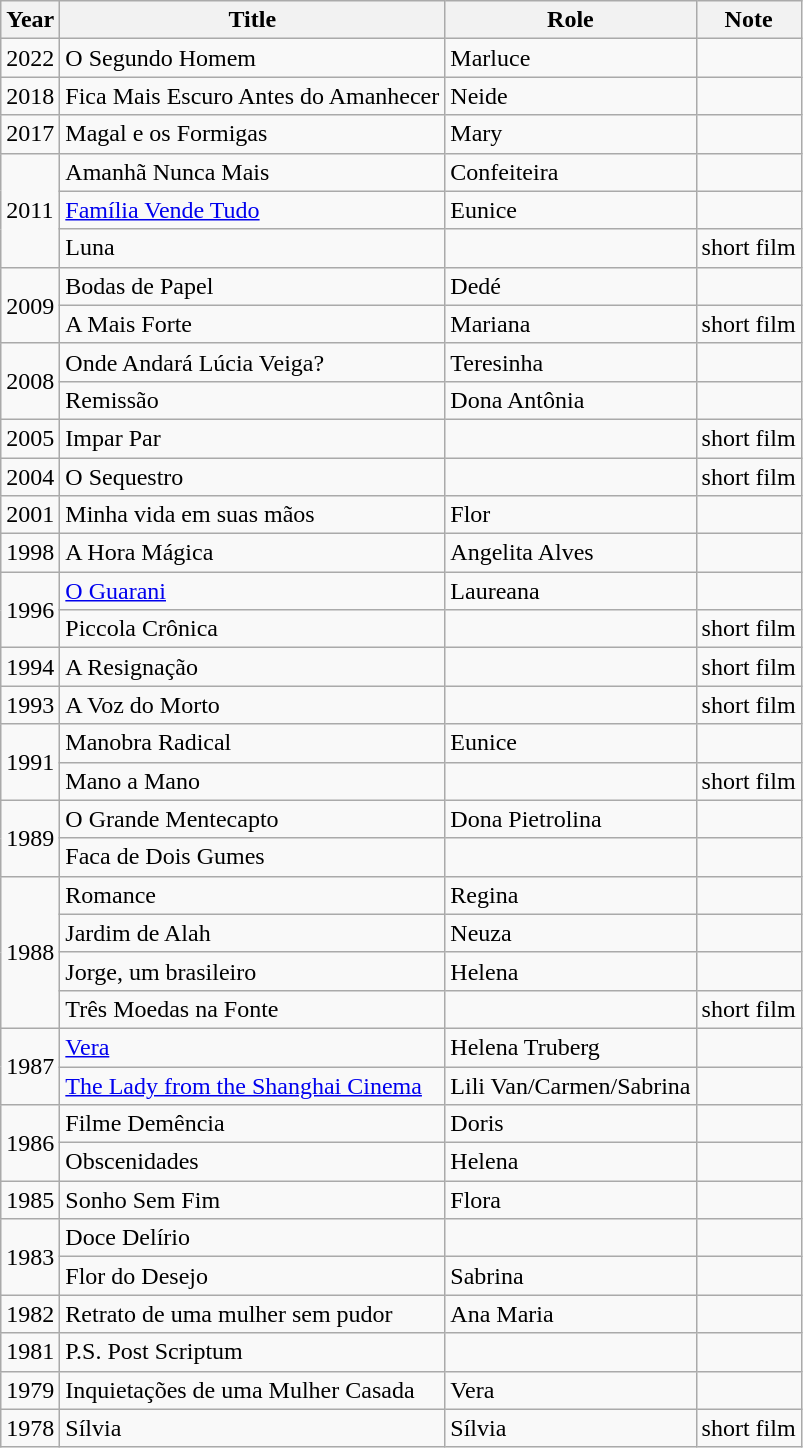<table class="wikitable sortable">
<tr>
<th>Year</th>
<th>Title</th>
<th>Role</th>
<th>Note</th>
</tr>
<tr>
<td>2022</td>
<td>O Segundo Homem</td>
<td>Marluce</td>
</tr>
<tr>
<td>2018</td>
<td>Fica Mais Escuro Antes do Amanhecer</td>
<td>Neide</td>
<td></td>
</tr>
<tr>
<td>2017</td>
<td>Magal e os Formigas</td>
<td>Mary</td>
<td></td>
</tr>
<tr>
<td rowspan=3>2011</td>
<td>Amanhã Nunca Mais</td>
<td>Confeiteira</td>
<td></td>
</tr>
<tr>
<td><a href='#'>Família Vende Tudo</a></td>
<td>Eunice</td>
<td></td>
</tr>
<tr>
<td>Luna</td>
<td></td>
<td>short film</td>
</tr>
<tr>
<td rowspan=2>2009</td>
<td>Bodas de Papel</td>
<td>Dedé</td>
<td></td>
</tr>
<tr>
<td>A Mais Forte</td>
<td>Mariana</td>
<td>short film</td>
</tr>
<tr>
<td rowspan=2>2008</td>
<td>Onde Andará Lúcia Veiga?</td>
<td>Teresinha</td>
<td></td>
</tr>
<tr>
<td>Remissão</td>
<td>Dona Antônia</td>
<td></td>
</tr>
<tr>
<td>2005</td>
<td>Impar Par</td>
<td></td>
<td>short film</td>
</tr>
<tr>
<td>2004</td>
<td>O Sequestro</td>
<td></td>
<td>short film</td>
</tr>
<tr>
<td>2001</td>
<td>Minha vida em suas mãos</td>
<td>Flor</td>
<td></td>
</tr>
<tr>
<td>1998</td>
<td>A Hora Mágica</td>
<td>Angelita Alves</td>
<td></td>
</tr>
<tr>
<td rowspan=2>1996</td>
<td><a href='#'>O Guarani</a></td>
<td>Laureana</td>
<td></td>
</tr>
<tr>
<td>Piccola Crônica</td>
<td></td>
<td>short film</td>
</tr>
<tr>
<td>1994</td>
<td>A Resignação</td>
<td></td>
<td>short film</td>
</tr>
<tr>
<td>1993</td>
<td>A Voz do Morto</td>
<td></td>
<td>short film</td>
</tr>
<tr>
<td rowspan=2>1991</td>
<td>Manobra Radical</td>
<td>Eunice</td>
<td></td>
</tr>
<tr>
<td>Mano a Mano</td>
<td></td>
<td>short film</td>
</tr>
<tr>
<td rowspan=2>1989</td>
<td>O Grande Mentecapto</td>
<td>Dona Pietrolina</td>
<td></td>
</tr>
<tr>
<td>Faca de Dois Gumes</td>
<td></td>
<td></td>
</tr>
<tr>
<td rowspan=4>1988</td>
<td>Romance</td>
<td>Regina</td>
<td></td>
</tr>
<tr>
<td>Jardim de Alah</td>
<td>Neuza</td>
<td></td>
</tr>
<tr>
<td>Jorge, um brasileiro</td>
<td>Helena</td>
<td></td>
</tr>
<tr>
<td>Três Moedas na Fonte</td>
<td></td>
<td>short film</td>
</tr>
<tr>
<td Rowspan=2>1987</td>
<td><a href='#'>Vera</a></td>
<td>Helena Truberg</td>
<td></td>
</tr>
<tr>
<td><a href='#'>The Lady from the Shanghai Cinema</a></td>
<td>Lili Van/Carmen/Sabrina</td>
<td></td>
</tr>
<tr>
<td rowspan=2>1986</td>
<td>Filme Demência</td>
<td>Doris</td>
<td></td>
</tr>
<tr>
<td>Obscenidades</td>
<td>Helena</td>
<td></td>
</tr>
<tr>
<td>1985</td>
<td>Sonho Sem Fim</td>
<td>Flora</td>
<td></td>
</tr>
<tr>
<td rowspan=2>1983</td>
<td>Doce Delírio</td>
<td></td>
</tr>
<tr>
<td>Flor do Desejo</td>
<td>Sabrina</td>
<td></td>
</tr>
<tr>
<td>1982</td>
<td>Retrato de uma mulher sem pudor</td>
<td>Ana Maria</td>
<td></td>
</tr>
<tr>
<td>1981</td>
<td>P.S. Post Scriptum</td>
<td></td>
<td></td>
</tr>
<tr>
<td>1979</td>
<td>Inquietações de uma Mulher Casada</td>
<td>Vera</td>
<td></td>
</tr>
<tr>
<td>1978</td>
<td>Sílvia</td>
<td>Sílvia</td>
<td>short film</td>
</tr>
</table>
